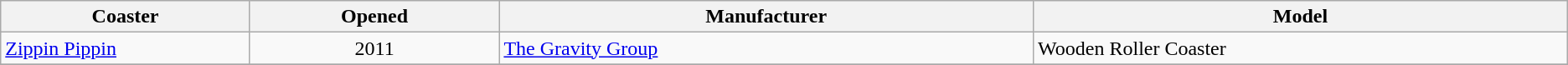<table class="wikitable sortable">
<tr>
<th style="width:7%;">Coaster</th>
<th style="width:7%;">Opened</th>
<th style="width:15%;">Manufacturer</th>
<th style="width:15%;">Model</th>
</tr>
<tr>
<td><a href='#'>Zippin Pippin</a></td>
<td style="text-align:center">2011</td>
<td><a href='#'>The Gravity Group</a></td>
<td>Wooden Roller Coaster</td>
</tr>
<tr>
</tr>
</table>
